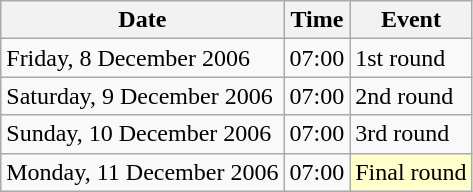<table class = "wikitable">
<tr>
<th>Date</th>
<th>Time</th>
<th>Event</th>
</tr>
<tr>
<td>Friday, 8 December 2006</td>
<td>07:00</td>
<td>1st round</td>
</tr>
<tr>
<td>Saturday, 9 December 2006</td>
<td>07:00</td>
<td>2nd round</td>
</tr>
<tr>
<td>Sunday, 10 December 2006</td>
<td>07:00</td>
<td>3rd round</td>
</tr>
<tr>
<td>Monday, 11 December 2006</td>
<td>07:00</td>
<td style="background:#ffffcc;">Final round</td>
</tr>
</table>
